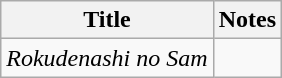<table class="wikitable">
<tr>
<th>Title</th>
<th>Notes</th>
</tr>
<tr>
<td><em>Rokudenashi no Sam</em></td>
<td></td>
</tr>
</table>
